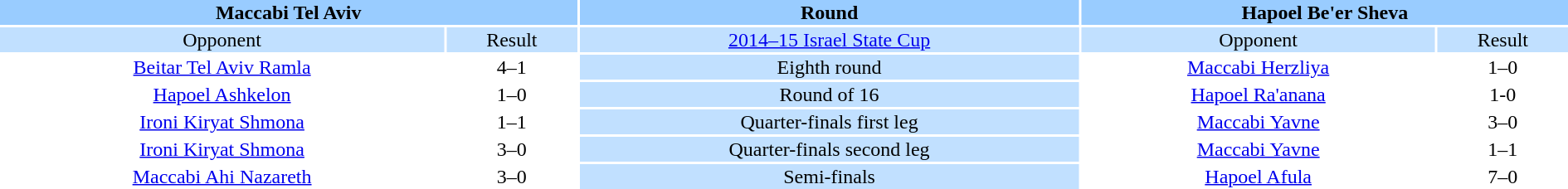<table width="100%" style="text-align:center">
<tr valign=top bgcolor=#99ccff>
<th colspan=2 style="width:1*">Maccabi Tel Aviv</th>
<th>Round</th>
<th colspan=2 style="width:1*">Hapoel Be'er Sheva</th>
</tr>
<tr valign=top bgcolor=#c1e0ff>
<td>Opponent</td>
<td>Result</td>
<td bgcolor=#c1e0ff><a href='#'>2014–15 Israel State Cup</a></td>
<td>Opponent</td>
<td>Result</td>
</tr>
<tr>
<td><a href='#'>Beitar Tel Aviv Ramla</a></td>
<td>4–1</td>
<td bgcolor=#c1e0ff>Eighth round</td>
<td><a href='#'>Maccabi Herzliya</a></td>
<td>1–0</td>
</tr>
<tr>
<td><a href='#'>Hapoel Ashkelon</a></td>
<td>1–0</td>
<td bgcolor=#c1e0ff>Round of 16</td>
<td><a href='#'>Hapoel Ra'anana</a></td>
<td>1-0</td>
</tr>
<tr>
<td><a href='#'>Ironi Kiryat Shmona</a></td>
<td>1–1</td>
<td bgcolor=#c1e0ff>Quarter-finals first leg</td>
<td><a href='#'>Maccabi Yavne</a></td>
<td>3–0</td>
</tr>
<tr>
<td><a href='#'>Ironi Kiryat Shmona</a></td>
<td>3–0</td>
<td bgcolor=#c1e0ff>Quarter-finals second leg</td>
<td><a href='#'>Maccabi Yavne</a></td>
<td>1–1</td>
</tr>
<tr>
<td><a href='#'>Maccabi Ahi Nazareth</a></td>
<td>3–0</td>
<td bgcolor=#c1e0ff>Semi-finals</td>
<td><a href='#'>Hapoel Afula</a></td>
<td>7–0</td>
</tr>
<tr>
</tr>
</table>
